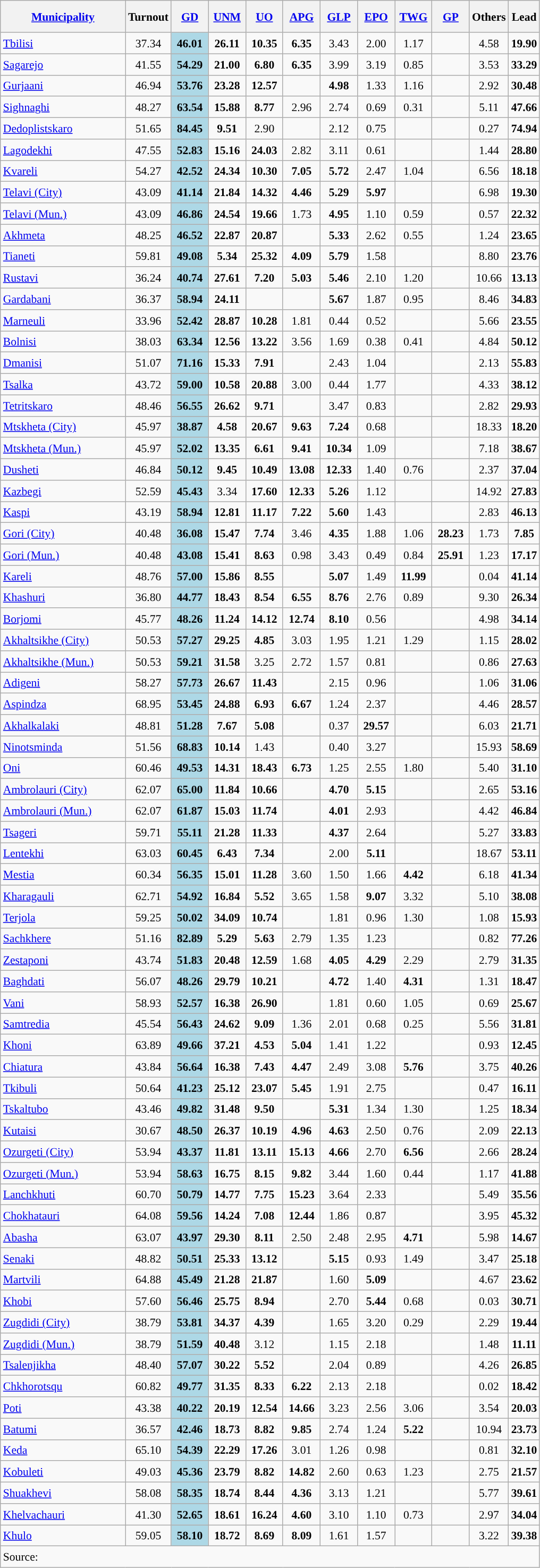<table class="wikitable sortable" style="text-align:center;font-size:90%;line-height:20px">
<tr style="height:40px;">
<th style="width:150px;"><a href='#'>Municipality</a></th>
<th style="width:40px;">Turnout</th>
<th style="width:40px;"><a href='#'>GD</a></th>
<th style="width:40px;"><a href='#'>UNM</a></th>
<th style="width:40px;"><a href='#'>UO</a></th>
<th style="width:40px;"><a href='#'>APG</a></th>
<th style="width:40px;"><a href='#'>GLP</a></th>
<th style="width:40px;"><a href='#'>E</a><a href='#'>PO</a></th>
<th style="width:40px;"><a href='#'>TWG</a></th>
<th style="width:40px;"><a href='#'>GP</a></th>
<th style="width:40px;">Others</th>
<th style="width:30px;">Lead</th>
</tr>
<tr>
<td align="left"><a href='#'>Tbilisi</a></td>
<td>37.34</td>
<td style="background:#ADD8E6;"><strong>46.01</strong></td>
<td><strong>26.11</strong></td>
<td><strong>10.35</strong></td>
<td><strong>6.35</strong></td>
<td>3.43</td>
<td>2.00</td>
<td>1.17</td>
<td></td>
<td>4.58</td>
<td style="background:"><strong>19.90</strong></td>
</tr>
<tr>
<td align="left"><a href='#'>Sagarejo</a></td>
<td>41.55</td>
<td style="background:#ADD8E6;"><strong>54.29</strong></td>
<td><strong>21.00</strong></td>
<td><strong>6.80</strong></td>
<td><strong>6.35</strong></td>
<td>3.99</td>
<td>3.19</td>
<td>0.85</td>
<td></td>
<td>3.53</td>
<td style="background:"><strong>33.29</strong></td>
</tr>
<tr>
<td align="left"><a href='#'>Gurjaani</a></td>
<td>46.94</td>
<td style="background:#ADD8E6;"><strong>53.76</strong></td>
<td><strong>23.28</strong></td>
<td><strong>12.57</strong></td>
<td></td>
<td><strong>4.98</strong></td>
<td>1.33</td>
<td>1.16</td>
<td></td>
<td>2.92</td>
<td style="background:"><strong>30.48</strong></td>
</tr>
<tr>
<td align="left"><a href='#'>Sighnaghi</a></td>
<td>48.27</td>
<td style="background:#ADD8E6;"><strong>63.54</strong></td>
<td><strong>15.88</strong></td>
<td><strong>8.77</strong></td>
<td>2.96</td>
<td>2.74</td>
<td>0.69</td>
<td>0.31</td>
<td></td>
<td>5.11</td>
<td style="background:"><strong>47.66</strong></td>
</tr>
<tr>
<td align="left"><a href='#'>Dedoplistskaro</a></td>
<td>51.65</td>
<td style="background:#ADD8E6;"><strong>84.45</strong></td>
<td><strong>9.51</strong></td>
<td>2.90</td>
<td></td>
<td>2.12</td>
<td>0.75</td>
<td></td>
<td></td>
<td>0.27</td>
<td style="background:"><strong>74.94</strong></td>
</tr>
<tr>
<td align="left"><a href='#'>Lagodekhi</a></td>
<td>47.55</td>
<td style="background:#ADD8E6;"><strong>52.83</strong></td>
<td><strong>15.16</strong></td>
<td><strong>24.03</strong></td>
<td>2.82</td>
<td>3.11</td>
<td>0.61</td>
<td></td>
<td></td>
<td>1.44</td>
<td style="background:"><strong>28.80</strong></td>
</tr>
<tr>
<td align="left"><a href='#'>Kvareli</a></td>
<td>54.27</td>
<td style="background:#ADD8E6;"><strong>42.52</strong></td>
<td><strong>24.34</strong></td>
<td><strong>10.30</strong></td>
<td><strong>7.05</strong></td>
<td><strong>5.72</strong></td>
<td>2.47</td>
<td>1.04</td>
<td></td>
<td>6.56</td>
<td style="background:"><strong>18.18</strong></td>
</tr>
<tr>
<td align="left"><a href='#'>Telavi (City)</a></td>
<td>43.09</td>
<td style="background:#ADD8E6;"><strong>41.14</strong></td>
<td><strong>21.84</strong></td>
<td><strong>14.32</strong></td>
<td><strong>4.46</strong></td>
<td><strong>5.29</strong></td>
<td><strong>5.97</strong></td>
<td></td>
<td></td>
<td>6.98</td>
<td style="background:"><strong>19.30</strong></td>
</tr>
<tr>
<td align="left"><a href='#'>Telavi (Mun.)</a></td>
<td>43.09</td>
<td style="background:#ADD8E6;"><strong>46.86</strong></td>
<td><strong>24.54</strong></td>
<td><strong>19.66</strong></td>
<td>1.73</td>
<td><strong>4.95</strong></td>
<td>1.10</td>
<td>0.59</td>
<td></td>
<td>0.57</td>
<td style="background:"><strong>22.32</strong></td>
</tr>
<tr>
<td align="left"><a href='#'>Akhmeta</a></td>
<td>48.25</td>
<td style="background:#ADD8E6;"><strong>46.52</strong></td>
<td><strong>22.87</strong></td>
<td><strong>20.87</strong></td>
<td></td>
<td><strong>5.33</strong></td>
<td>2.62</td>
<td>0.55</td>
<td></td>
<td>1.24</td>
<td style="background:"><strong>23.65</strong></td>
</tr>
<tr>
<td align="left"><a href='#'>Tianeti</a></td>
<td>59.81</td>
<td style="background:#ADD8E6;"><strong>49.08</strong></td>
<td><strong>5.34</strong></td>
<td><strong>25.32</strong></td>
<td><strong>4.09</strong></td>
<td><strong>5.79</strong></td>
<td>1.58</td>
<td></td>
<td></td>
<td>8.80</td>
<td style="background:"><strong>23.76</strong></td>
</tr>
<tr>
<td align="left"><a href='#'>Rustavi</a></td>
<td>36.24</td>
<td style="background:#ADD8E6;"><strong>40.74</strong></td>
<td><strong>27.61</strong></td>
<td><strong>7.20</strong></td>
<td><strong>5.03</strong></td>
<td><strong>5.46</strong></td>
<td>2.10</td>
<td>1.20</td>
<td></td>
<td>10.66</td>
<td style="background:"><strong>13.13</strong></td>
</tr>
<tr>
<td align="left"><a href='#'>Gardabani</a></td>
<td>36.37</td>
<td style="background:#ADD8E6;"><strong>58.94</strong></td>
<td><strong>24.11</strong></td>
<td></td>
<td></td>
<td><strong>5.67</strong></td>
<td>1.87</td>
<td>0.95</td>
<td></td>
<td>8.46</td>
<td style="background:"><strong>34.83</strong></td>
</tr>
<tr>
<td align="left"><a href='#'>Marneuli</a></td>
<td>33.96</td>
<td style="background:#ADD8E6;"><strong>52.42</strong></td>
<td><strong>28.87</strong></td>
<td><strong>10.28</strong></td>
<td>1.81</td>
<td>0.44</td>
<td>0.52</td>
<td></td>
<td></td>
<td>5.66</td>
<td style="background:"><strong>23.55</strong></td>
</tr>
<tr>
<td align="left"><a href='#'>Bolnisi</a></td>
<td>38.03</td>
<td style="background:#ADD8E6;"><strong>63.34</strong></td>
<td><strong>12.56</strong></td>
<td><strong>13.22</strong></td>
<td>3.56</td>
<td>1.69</td>
<td>0.38</td>
<td>0.41</td>
<td></td>
<td>4.84</td>
<td style="background:"><strong>50.12</strong></td>
</tr>
<tr>
<td align="left"><a href='#'>Dmanisi</a></td>
<td>51.07</td>
<td style="background:#ADD8E6;"><strong>71.16</strong></td>
<td><strong>15.33</strong></td>
<td><strong>7.91</strong></td>
<td></td>
<td>2.43</td>
<td>1.04</td>
<td></td>
<td></td>
<td>2.13</td>
<td style="background:"><strong>55.83</strong></td>
</tr>
<tr>
<td align="left"><a href='#'>Tsalka</a></td>
<td>43.72</td>
<td style="background:#ADD8E6;"><strong>59.00</strong></td>
<td><strong>10.58</strong></td>
<td><strong>20.88</strong></td>
<td>3.00</td>
<td>0.44</td>
<td>1.77</td>
<td></td>
<td></td>
<td>4.33</td>
<td style="background:"><strong>38.12</strong></td>
</tr>
<tr>
<td align="left"><a href='#'>Tetritskaro</a></td>
<td>48.46</td>
<td style="background:#ADD8E6;"><strong>56.55</strong></td>
<td><strong>26.62</strong></td>
<td><strong>9.71</strong></td>
<td></td>
<td>3.47</td>
<td>0.83</td>
<td></td>
<td></td>
<td>2.82</td>
<td style="background:"><strong>29.93</strong></td>
</tr>
<tr>
<td align="left"><a href='#'>Mtskheta (City)</a></td>
<td>45.97</td>
<td style="background:#ADD8E6;"><strong>38.87</strong></td>
<td><strong>4.58</strong></td>
<td><strong>20.67</strong></td>
<td><strong>9.63</strong></td>
<td><strong>7.24</strong></td>
<td>0.68</td>
<td></td>
<td></td>
<td>18.33</td>
<td style="background:"><strong>18.20</strong></td>
</tr>
<tr>
<td align="left"><a href='#'>Mtskheta (Mun.)</a></td>
<td>45.97</td>
<td style="background:#ADD8E6;"><strong>52.02</strong></td>
<td><strong>13.35</strong></td>
<td><strong>6.61</strong></td>
<td><strong>9.41</strong></td>
<td><strong>10.34</strong></td>
<td>1.09</td>
<td></td>
<td></td>
<td>7.18</td>
<td style="background:"><strong>38.67</strong></td>
</tr>
<tr>
<td align="left"><a href='#'>Dusheti</a></td>
<td>46.84</td>
<td style="background:#ADD8E6;"><strong>50.12</strong></td>
<td><strong>9.45</strong></td>
<td><strong>10.49</strong></td>
<td><strong>13.08</strong></td>
<td><strong>12.33</strong></td>
<td>1.40</td>
<td>0.76</td>
<td></td>
<td>2.37</td>
<td style="background:"><strong>37.04</strong></td>
</tr>
<tr>
<td align="left"><a href='#'>Kazbegi</a></td>
<td>52.59</td>
<td style="background:#ADD8E6;"><strong>45.43</strong></td>
<td>3.34</td>
<td><strong>17.60</strong></td>
<td><strong>12.33</strong></td>
<td><strong>5.26</strong></td>
<td>1.12</td>
<td></td>
<td></td>
<td>14.92</td>
<td style="background:"><strong>27.83</strong></td>
</tr>
<tr>
<td align="left"><a href='#'>Kaspi</a></td>
<td>43.19</td>
<td style="background:#ADD8E6;"><strong>58.94</strong></td>
<td><strong>12.81</strong></td>
<td><strong>11.17</strong></td>
<td><strong>7.22</strong></td>
<td><strong>5.60</strong></td>
<td>1.43</td>
<td></td>
<td></td>
<td>2.83</td>
<td style="background:"><strong>46.13</strong></td>
</tr>
<tr>
<td align="left"><a href='#'>Gori (City)</a></td>
<td>40.48</td>
<td style="background:#ADD8E6;"><strong>36.08</strong></td>
<td><strong>15.47</strong></td>
<td><strong>7.74</strong></td>
<td>3.46</td>
<td><strong>4.35</strong></td>
<td>1.88</td>
<td>1.06</td>
<td><strong>28.23</strong></td>
<td>1.73</td>
<td style="background:"><strong>7.85</strong></td>
</tr>
<tr>
<td align="left"><a href='#'>Gori (Mun.)</a></td>
<td>40.48</td>
<td style="background:#ADD8E6;"><strong>43.08</strong></td>
<td><strong>15.41</strong></td>
<td><strong>8.63</strong></td>
<td>0.98</td>
<td>3.43</td>
<td>0.49</td>
<td>0.84</td>
<td><strong>25.91</strong></td>
<td>1.23</td>
<td style="background:"><strong>17.17</strong></td>
</tr>
<tr>
<td align="left"><a href='#'>Kareli</a></td>
<td>48.76</td>
<td style="background:#ADD8E6;"><strong>57.00</strong></td>
<td><strong>15.86</strong></td>
<td><strong>8.55</strong></td>
<td></td>
<td><strong>5.07</strong></td>
<td>1.49</td>
<td><strong>11.99</strong></td>
<td></td>
<td>0.04</td>
<td style="background:"><strong>41.14</strong></td>
</tr>
<tr>
<td align="left"><a href='#'>Khashuri</a></td>
<td>36.80</td>
<td style="background:#ADD8E6;"><strong>44.77</strong></td>
<td><strong>18.43</strong></td>
<td><strong>8.54</strong></td>
<td><strong>6.55</strong></td>
<td><strong>8.76</strong></td>
<td>2.76</td>
<td>0.89</td>
<td></td>
<td>9.30</td>
<td style="background:"><strong>26.34</strong></td>
</tr>
<tr>
<td align="left"><a href='#'>Borjomi</a></td>
<td>45.77</td>
<td style="background:#ADD8E6;"><strong>48.26</strong></td>
<td><strong>11.24</strong></td>
<td><strong>14.12</strong></td>
<td><strong>12.74</strong></td>
<td><strong>8.10</strong></td>
<td>0.56</td>
<td></td>
<td></td>
<td>4.98</td>
<td style="background:"><strong>34.14</strong></td>
</tr>
<tr>
<td align="left"><a href='#'>Akhaltsikhe (City)</a></td>
<td>50.53</td>
<td style="background:#ADD8E6;"><strong>57.27</strong></td>
<td><strong>29.25</strong></td>
<td><strong>4.85</strong></td>
<td>3.03</td>
<td>1.95</td>
<td>1.21</td>
<td>1.29</td>
<td></td>
<td>1.15</td>
<td style="background:"><strong>28.02</strong></td>
</tr>
<tr>
<td align="left"><a href='#'>Akhaltsikhe (Mun.)</a></td>
<td>50.53</td>
<td style="background:#ADD8E6;"><strong>59.21</strong></td>
<td><strong>31.58</strong></td>
<td>3.25</td>
<td>2.72</td>
<td>1.57</td>
<td>0.81</td>
<td></td>
<td></td>
<td>0.86</td>
<td style="background:"><strong>27.63</strong></td>
</tr>
<tr>
<td align="left"><a href='#'>Adigeni</a></td>
<td>58.27</td>
<td style="background:#ADD8E6;"><strong>57.73</strong></td>
<td><strong>26.67</strong></td>
<td><strong>11.43</strong></td>
<td></td>
<td>2.15</td>
<td>0.96</td>
<td></td>
<td></td>
<td>1.06</td>
<td style="background:"><strong>31.06</strong></td>
</tr>
<tr>
<td align="left"><a href='#'>Aspindza</a></td>
<td>68.95</td>
<td style="background:#ADD8E6;"><strong>53.45</strong></td>
<td><strong>24.88</strong></td>
<td><strong>6.93</strong></td>
<td><strong>6.67</strong></td>
<td>1.24</td>
<td>2.37</td>
<td></td>
<td></td>
<td>4.46</td>
<td style="background:"><strong>28.57</strong></td>
</tr>
<tr>
<td align="left"><a href='#'>Akhalkalaki</a></td>
<td>48.81</td>
<td style="background:#ADD8E6;"><strong>51.28</strong></td>
<td><strong>7.67</strong></td>
<td><strong>5.08</strong></td>
<td></td>
<td>0.37</td>
<td><strong>29.57</strong></td>
<td></td>
<td></td>
<td>6.03</td>
<td style="background:"><strong>21.71</strong></td>
</tr>
<tr>
<td align="left"><a href='#'>Ninotsminda</a></td>
<td>51.56</td>
<td style="background:#ADD8E6;"><strong>68.83</strong></td>
<td><strong>10.14</strong></td>
<td>1.43</td>
<td></td>
<td>0.40</td>
<td>3.27</td>
<td></td>
<td></td>
<td>15.93</td>
<td style="background:"><strong>58.69</strong></td>
</tr>
<tr>
<td align="left"><a href='#'>Oni</a></td>
<td>60.46</td>
<td style="background:#ADD8E6;"><strong>49.53</strong></td>
<td><strong>14.31</strong></td>
<td><strong>18.43</strong></td>
<td><strong>6.73</strong></td>
<td>1.25</td>
<td>2.55</td>
<td>1.80</td>
<td></td>
<td>5.40</td>
<td style="background:"><strong>31.10</strong></td>
</tr>
<tr>
<td align="left"><a href='#'>Ambrolauri (City)</a></td>
<td>62.07</td>
<td style="background:#ADD8E6;"><strong>65.00</strong></td>
<td><strong>11.84</strong></td>
<td><strong>10.66</strong></td>
<td></td>
<td><strong>4.70</strong></td>
<td><strong>5.15</strong></td>
<td></td>
<td></td>
<td>2.65</td>
<td style="background:"><strong>53.16</strong></td>
</tr>
<tr>
<td align="left"><a href='#'>Ambrolauri (Mun.)</a></td>
<td>62.07</td>
<td style="background:#ADD8E6;"><strong>61.87</strong></td>
<td><strong>15.03</strong></td>
<td><strong>11.74</strong></td>
<td></td>
<td><strong>4.01</strong></td>
<td>2.93</td>
<td></td>
<td></td>
<td>4.42</td>
<td style="background:"><strong>46.84</strong></td>
</tr>
<tr>
<td align="left"><a href='#'>Tsageri</a></td>
<td>59.71</td>
<td style="background:#ADD8E6;"><strong>55.11</strong></td>
<td><strong>21.28</strong></td>
<td><strong>11.33</strong></td>
<td></td>
<td><strong>4.37</strong></td>
<td>2.64</td>
<td></td>
<td></td>
<td>5.27</td>
<td style="background:"><strong>33.83</strong></td>
</tr>
<tr>
<td align="left"><a href='#'>Lentekhi</a></td>
<td>63.03</td>
<td style="background:#ADD8E6;"><strong>60.45</strong></td>
<td><strong>6.43</strong></td>
<td><strong>7.34</strong></td>
<td></td>
<td>2.00</td>
<td><strong>5.11</strong></td>
<td></td>
<td></td>
<td>18.67</td>
<td style="background:"><strong>53.11</strong></td>
</tr>
<tr>
<td align="left"><a href='#'>Mestia</a></td>
<td>60.34</td>
<td style="background:#ADD8E6;"><strong>56.35</strong></td>
<td><strong>15.01</strong></td>
<td><strong>11.28</strong></td>
<td>3.60</td>
<td>1.50</td>
<td>1.66</td>
<td><strong>4.42</strong></td>
<td></td>
<td>6.18</td>
<td style="background:"><strong>41.34</strong></td>
</tr>
<tr>
<td align="left"><a href='#'>Kharagauli</a></td>
<td>62.71</td>
<td style="background:#ADD8E6;"><strong>54.92</strong></td>
<td><strong>16.84</strong></td>
<td><strong>5.52</strong></td>
<td>3.65</td>
<td>1.58</td>
<td><strong>9.07</strong></td>
<td>3.32</td>
<td></td>
<td>5.10</td>
<td style="background:"><strong>38.08</strong></td>
</tr>
<tr>
<td align="left"><a href='#'>Terjola</a></td>
<td>59.25</td>
<td style="background:#ADD8E6;"><strong>50.02</strong></td>
<td><strong>34.09</strong></td>
<td><strong>10.74</strong></td>
<td></td>
<td>1.81</td>
<td>0.96</td>
<td>1.30</td>
<td></td>
<td>1.08</td>
<td style="background:"><strong>15.93</strong></td>
</tr>
<tr>
<td align="left"><a href='#'>Sachkhere</a></td>
<td>51.16</td>
<td style="background:#ADD8E6;"><strong>82.89</strong></td>
<td><strong>5.29</strong></td>
<td><strong>5.63</strong></td>
<td>2.79</td>
<td>1.35</td>
<td>1.23</td>
<td></td>
<td></td>
<td>0.82</td>
<td style="background:"><strong>77.26</strong></td>
</tr>
<tr>
<td align="left"><a href='#'>Zestaponi</a></td>
<td>43.74</td>
<td style="background:#ADD8E6;"><strong>51.83</strong></td>
<td><strong>20.48</strong></td>
<td><strong>12.59</strong></td>
<td>1.68</td>
<td><strong>4.05</strong></td>
<td><strong>4.29</strong></td>
<td>2.29</td>
<td></td>
<td>2.79</td>
<td style="background:"><strong>31.35</strong></td>
</tr>
<tr>
<td align="left"><a href='#'>Baghdati</a></td>
<td>56.07</td>
<td style="background:#ADD8E6;"><strong>48.26</strong></td>
<td><strong>29.79</strong></td>
<td><strong>10.21</strong></td>
<td></td>
<td><strong>4.72</strong></td>
<td>1.40</td>
<td><strong>4.31</strong></td>
<td></td>
<td>1.31</td>
<td style="background:"><strong>18.47</strong></td>
</tr>
<tr>
<td align="left"><a href='#'>Vani</a></td>
<td>58.93</td>
<td style="background:#ADD8E6;"><strong>52.57</strong></td>
<td><strong>16.38</strong></td>
<td><strong>26.90</strong></td>
<td></td>
<td>1.81</td>
<td>0.60</td>
<td>1.05</td>
<td></td>
<td>0.69</td>
<td style="background:"><strong>25.67</strong></td>
</tr>
<tr>
<td align="left"><a href='#'>Samtredia</a></td>
<td>45.54</td>
<td style="background:#ADD8E6;"><strong>56.43</strong></td>
<td><strong>24.62</strong></td>
<td><strong>9.09</strong></td>
<td>1.36</td>
<td>2.01</td>
<td>0.68</td>
<td>0.25</td>
<td></td>
<td>5.56</td>
<td style="background:"><strong>31.81</strong></td>
</tr>
<tr>
<td align="left"><a href='#'>Khoni</a></td>
<td>63.89</td>
<td style="background:#ADD8E6;"><strong>49.66</strong></td>
<td><strong>37.21</strong></td>
<td><strong>4.53</strong></td>
<td><strong>5.04</strong></td>
<td>1.41</td>
<td>1.22</td>
<td></td>
<td></td>
<td>0.93</td>
<td style="background:"><strong>12.45</strong></td>
</tr>
<tr>
<td align="left"><a href='#'>Chiatura</a></td>
<td>43.84</td>
<td style="background:#ADD8E6;"><strong>56.64</strong></td>
<td><strong>16.38</strong></td>
<td><strong>7.43</strong></td>
<td><strong>4.47</strong></td>
<td>2.49</td>
<td>3.08</td>
<td><strong>5.76</strong></td>
<td></td>
<td>3.75</td>
<td style="background:"><strong>40.26</strong></td>
</tr>
<tr>
<td align="left"><a href='#'>Tkibuli</a></td>
<td>50.64</td>
<td style="background:#ADD8E6;"><strong>41.23</strong></td>
<td><strong>25.12</strong></td>
<td><strong>23.07</strong></td>
<td><strong>5.45</strong></td>
<td>1.91</td>
<td>2.75</td>
<td></td>
<td></td>
<td>0.47</td>
<td style="background:"><strong>16.11</strong></td>
</tr>
<tr>
<td align="left"><a href='#'>Tskaltubo</a></td>
<td>43.46</td>
<td style="background:#ADD8E6;"><strong>49.82</strong></td>
<td><strong>31.48</strong></td>
<td><strong>9.50</strong></td>
<td></td>
<td><strong>5.31</strong></td>
<td>1.34</td>
<td>1.30</td>
<td></td>
<td>1.25</td>
<td style="background:"><strong>18.34</strong></td>
</tr>
<tr>
<td align="left"><a href='#'>Kutaisi</a></td>
<td>30.67</td>
<td style="background:#ADD8E6;"><strong>48.50</strong></td>
<td><strong>26.37</strong></td>
<td><strong>10.19</strong></td>
<td><strong>4.96</strong></td>
<td><strong>4.63</strong></td>
<td>2.50</td>
<td>0.76</td>
<td></td>
<td>2.09</td>
<td style="background:"><strong>22.13</strong></td>
</tr>
<tr>
<td align="left"><a href='#'>Ozurgeti (City)</a></td>
<td>53.94</td>
<td style="background:#ADD8E6;"><strong>43.37</strong></td>
<td><strong>11.81</strong></td>
<td><strong>13.11</strong></td>
<td><strong>15.13</strong></td>
<td><strong>4.66</strong></td>
<td>2.70</td>
<td><strong>6.56</strong></td>
<td></td>
<td>2.66</td>
<td style="background:"><strong>28.24</strong></td>
</tr>
<tr>
<td align="left"><a href='#'>Ozurgeti (Mun.)</a></td>
<td>53.94</td>
<td style="background:#ADD8E6;"><strong>58.63</strong></td>
<td><strong>16.75</strong></td>
<td><strong>8.15</strong></td>
<td><strong>9.82</strong></td>
<td>3.44</td>
<td>1.60</td>
<td>0.44</td>
<td></td>
<td>1.17</td>
<td style="background:"><strong>41.88</strong></td>
</tr>
<tr>
<td align="left"><a href='#'>Lanchkhuti</a></td>
<td>60.70</td>
<td style="background:#ADD8E6;"><strong>50.79</strong></td>
<td><strong>14.77</strong></td>
<td><strong>7.75</strong></td>
<td><strong>15.23</strong></td>
<td>3.64</td>
<td>2.33</td>
<td></td>
<td></td>
<td>5.49</td>
<td style="background:"><strong>35.56</strong></td>
</tr>
<tr>
<td align="left"><a href='#'>Chokhatauri</a></td>
<td>64.08</td>
<td style="background:#ADD8E6;"><strong>59.56</strong></td>
<td><strong>14.24</strong></td>
<td><strong>7.08</strong></td>
<td><strong>12.44</strong></td>
<td>1.86</td>
<td>0.87</td>
<td></td>
<td></td>
<td>3.95</td>
<td style="background:"><strong>45.32</strong></td>
</tr>
<tr>
<td align="left"><a href='#'>Abasha</a></td>
<td>63.07</td>
<td style="background:#ADD8E6;"><strong>43.97</strong></td>
<td><strong>29.30</strong></td>
<td><strong>8.11</strong></td>
<td>2.50</td>
<td>2.48</td>
<td>2.95</td>
<td><strong>4.71</strong></td>
<td></td>
<td>5.98</td>
<td style="background:"><strong>14.67</strong></td>
</tr>
<tr>
<td align="left"><a href='#'>Senaki</a></td>
<td>48.82</td>
<td style="background:#ADD8E6;"><strong>50.51</strong></td>
<td><strong>25.33</strong></td>
<td><strong>13.12</strong></td>
<td></td>
<td><strong>5.15</strong></td>
<td>0.93</td>
<td>1.49</td>
<td></td>
<td>3.47</td>
<td style="background:"><strong>25.18</strong></td>
</tr>
<tr>
<td align="left"><a href='#'>Martvili</a></td>
<td>64.88</td>
<td style="background:#ADD8E6;"><strong>45.49</strong></td>
<td><strong>21.28</strong></td>
<td><strong>21.87</strong></td>
<td></td>
<td>1.60</td>
<td><strong>5.09</strong></td>
<td></td>
<td></td>
<td>4.67</td>
<td style="background:"><strong>23.62</strong></td>
</tr>
<tr>
<td align="left"><a href='#'>Khobi</a></td>
<td>57.60</td>
<td style="background:#ADD8E6;"><strong>56.46</strong></td>
<td><strong>25.75</strong></td>
<td><strong>8.94</strong></td>
<td></td>
<td>2.70</td>
<td><strong>5.44</strong></td>
<td>0.68</td>
<td></td>
<td>0.03</td>
<td style="background:"><strong>30.71</strong></td>
</tr>
<tr>
<td align="left"><a href='#'>Zugdidi (City)</a></td>
<td>38.79</td>
<td style="background:#ADD8E6;"><strong>53.81</strong></td>
<td><strong>34.37</strong></td>
<td><strong>4.39</strong></td>
<td></td>
<td>1.65</td>
<td>3.20</td>
<td>0.29</td>
<td></td>
<td>2.29</td>
<td style="background:"><strong>19.44</strong></td>
</tr>
<tr>
<td align="left"><a href='#'>Zugdidi (Mun.)</a></td>
<td>38.79</td>
<td style="background:#ADD8E6;"><strong>51.59</strong></td>
<td><strong>40.48</strong></td>
<td>3.12</td>
<td></td>
<td>1.15</td>
<td>2.18</td>
<td></td>
<td></td>
<td>1.48</td>
<td style="background:"><strong>11.11</strong></td>
</tr>
<tr>
<td align="left"><a href='#'>Tsalenjikha</a></td>
<td>48.40</td>
<td style="background:#ADD8E6;"><strong>57.07</strong></td>
<td><strong>30.22</strong></td>
<td><strong>5.52</strong></td>
<td></td>
<td>2.04</td>
<td>0.89</td>
<td></td>
<td></td>
<td>4.26</td>
<td style="background:"><strong>26.85</strong></td>
</tr>
<tr>
<td align="left"><a href='#'>Chkhorotsqu</a></td>
<td>60.82</td>
<td style="background:#ADD8E6;"><strong>49.77</strong></td>
<td><strong>31.35</strong></td>
<td><strong>8.33</strong></td>
<td><strong>6.22</strong></td>
<td>2.13</td>
<td>2.18</td>
<td></td>
<td></td>
<td>0.02</td>
<td style="background:"><strong>18.42</strong></td>
</tr>
<tr>
<td align="left"><a href='#'>Poti</a></td>
<td>43.38</td>
<td style="background:#ADD8E6;"><strong>40.22</strong></td>
<td><strong>20.19</strong></td>
<td><strong>12.54</strong></td>
<td><strong>14.66</strong></td>
<td>3.23</td>
<td>2.56</td>
<td>3.06</td>
<td></td>
<td>3.54</td>
<td style="background:"><strong>20.03</strong></td>
</tr>
<tr>
<td align="left"><a href='#'>Batumi</a></td>
<td>36.57</td>
<td style="background:#ADD8E6;"><strong>42.46</strong></td>
<td><strong>18.73</strong></td>
<td><strong>8.82</strong></td>
<td><strong>9.85</strong></td>
<td>2.74</td>
<td>1.24</td>
<td><strong>5.22</strong></td>
<td></td>
<td>10.94</td>
<td style="background:"><strong>23.73</strong></td>
</tr>
<tr>
<td align="left"><a href='#'>Keda</a></td>
<td>65.10</td>
<td style="background:#ADD8E6;"><strong>54.39</strong></td>
<td><strong>22.29</strong></td>
<td><strong>17.26</strong></td>
<td>3.01</td>
<td>1.26</td>
<td>0.98</td>
<td></td>
<td></td>
<td>0.81</td>
<td style="background:"><strong>32.10</strong></td>
</tr>
<tr>
<td align="left"><a href='#'>Kobuleti</a></td>
<td>49.03</td>
<td style="background:#ADD8E6;"><strong>45.36</strong></td>
<td><strong>23.79</strong></td>
<td><strong>8.82</strong></td>
<td><strong>14.82</strong></td>
<td>2.60</td>
<td>0.63</td>
<td>1.23</td>
<td></td>
<td>2.75</td>
<td style="background:"><strong>21.57</strong></td>
</tr>
<tr>
<td align="left"><a href='#'>Shuakhevi</a></td>
<td>58.08</td>
<td style="background:#ADD8E6;"><strong>58.35</strong></td>
<td><strong>18.74</strong></td>
<td><strong>8.44</strong></td>
<td><strong>4.36</strong></td>
<td>3.13</td>
<td>1.21</td>
<td></td>
<td></td>
<td>5.77</td>
<td style="background:"><strong>39.61</strong></td>
</tr>
<tr>
<td align="left"><a href='#'>Khelvachauri</a></td>
<td>41.30</td>
<td style="background:#ADD8E6;"><strong>52.65</strong></td>
<td><strong>18.61</strong></td>
<td><strong>16.24</strong></td>
<td><strong>4.60</strong></td>
<td>3.10</td>
<td>1.10</td>
<td>0.73</td>
<td></td>
<td>2.97</td>
<td style="background:"><strong>34.04</strong></td>
</tr>
<tr>
<td align="left"><a href='#'>Khulo</a></td>
<td>59.05</td>
<td style="background:#ADD8E6;"><strong>58.10</strong></td>
<td><strong>18.72</strong></td>
<td><strong>8.69</strong></td>
<td><strong>8.09</strong></td>
<td>1.61</td>
<td>1.57</td>
<td></td>
<td></td>
<td>3.22</td>
<td style="background:"><strong>39.38</strong></td>
</tr>
<tr>
<td align=left colspan=12>Source:  </td>
</tr>
</table>
